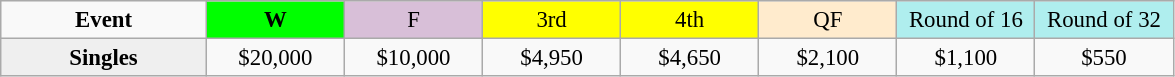<table class=wikitable style=font-size:95%;text-align:center>
<tr>
<td style="width:130px"><strong>Event</strong></td>
<td style="width:85px; background:lime"><strong>W</strong></td>
<td style="width:85px; background:thistle">F</td>
<td style="width:85px; background:#ffff00">3rd</td>
<td style="width:85px; background:#ffff00">4th</td>
<td style="width:85px; background:#ffebcd">QF</td>
<td style="width:85px; background:#afeeee">Round of 16</td>
<td style="width:85px; background:#afeeee">Round of 32</td>
</tr>
<tr>
<th style=background:#efefef>Singles </th>
<td>$20,000</td>
<td>$10,000</td>
<td>$4,950</td>
<td>$4,650</td>
<td>$2,100</td>
<td>$1,100</td>
<td>$550</td>
</tr>
</table>
